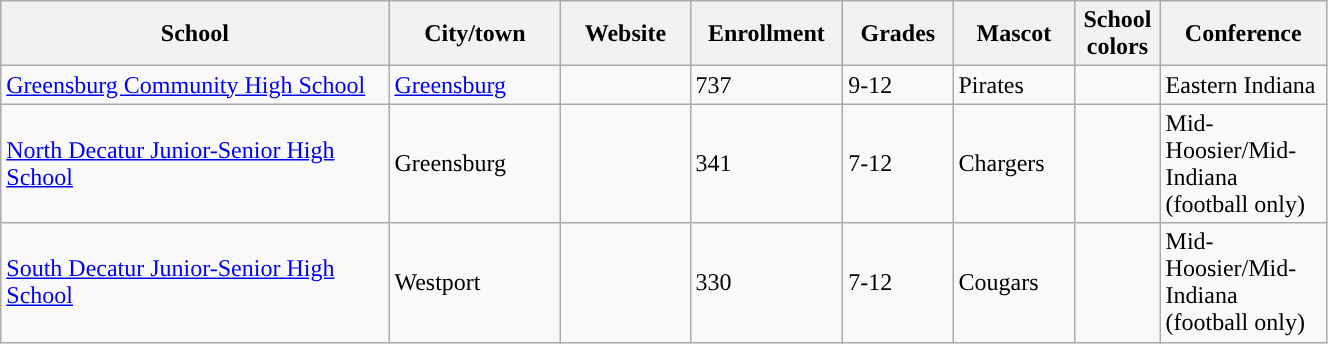<table class="wikitable sortable" width="70%">
<tr>
<th width="20%">School</th>
<th width="08%">City/town</th>
<th width="06%">Website</th>
<th width="04%">Enrollment</th>
<th width="04%">Grades</th>
<th width="04%">Mascot</th>
<th width=01%>School colors</th>
<th width="04%">Conference</th>
</tr>
<tr>
<td><a href='#'>Greensburg Community High School</a></td>
<td><a href='#'>Greensburg</a></td>
<td></td>
<td>737</td>
<td>9-12</td>
<td>Pirates</td>
<td> </td>
<td>Eastern Indiana</td>
</tr>
<tr>
<td><a href='#'>North Decatur Junior-Senior High School</a></td>
<td>Greensburg</td>
<td></td>
<td>341</td>
<td>7-12</td>
<td>Chargers</td>
<td>  </td>
<td>Mid-Hoosier/Mid-Indiana (football only)</td>
</tr>
<tr>
<td><a href='#'>South Decatur Junior-Senior High School</a></td>
<td>Westport</td>
<td></td>
<td>330</td>
<td>7-12</td>
<td>Cougars</td>
<td> </td>
<td>Mid-Hoosier/Mid-Indiana (football only)</td>
</tr>
</table>
